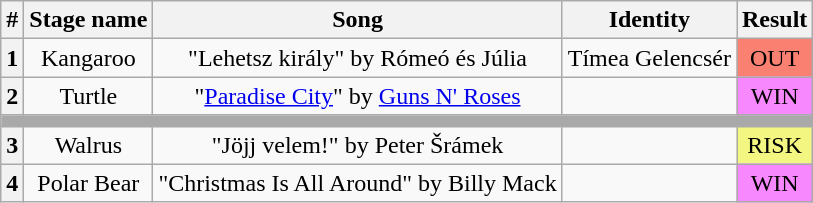<table class="wikitable plainrowheaders" style="text-align: center">
<tr>
<th>#</th>
<th>Stage name</th>
<th>Song</th>
<th>Identity</th>
<th>Result</th>
</tr>
<tr>
<th>1</th>
<td>Kangaroo</td>
<td>"Lehetsz király" by Rómeó és Júlia</td>
<td>Tímea Gelencsér</td>
<td bgcolor=salmon>OUT</td>
</tr>
<tr>
<th>2</th>
<td>Turtle</td>
<td>"<a href='#'>Paradise City</a>" by <a href='#'>Guns N' Roses</a></td>
<td></td>
<td bgcolor="F888FD">WIN</td>
</tr>
<tr>
<th colspan="5" style="background:darkgrey"></th>
</tr>
<tr>
<th>3</th>
<td>Walrus</td>
<td>"Jöjj velem!" by Peter Šrámek</td>
<td></td>
<td bgcolor="F3F781">RISK</td>
</tr>
<tr>
<th>4</th>
<td>Polar Bear</td>
<td>"Christmas Is All Around" by Billy Mack</td>
<td></td>
<td bgcolor="F888FD">WIN</td>
</tr>
</table>
